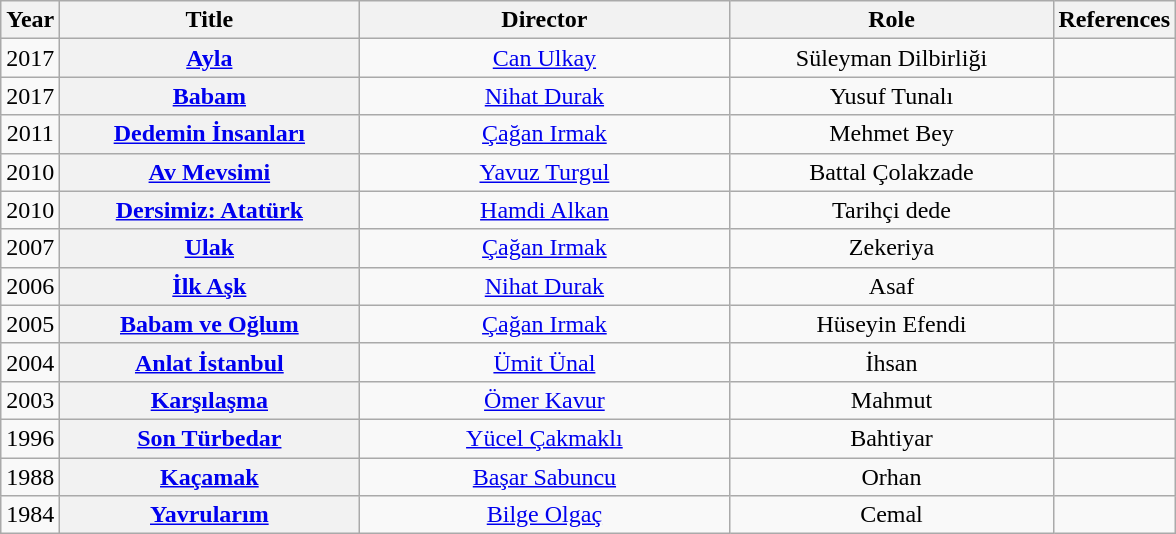<table class="wikitable sortable plainrowheaders" style="text-align: center;">
<tr>
<th scope="col">Year</th>
<th scope="col" style="width: 12em;">Title</th>
<th scope="col" style="width: 15em;">Director</th>
<th scope="col" style="width: 13em;">Role</th>
<th scope="col">References</th>
</tr>
<tr>
<td>2017</td>
<th scope="row"><a href='#'>Ayla</a></th>
<td><a href='#'>Can Ulkay</a></td>
<td>Süleyman Dilbirliği</td>
<td></td>
</tr>
<tr>
<td>2017</td>
<th scope="row"><a href='#'>Babam</a></th>
<td><a href='#'>Nihat Durak</a></td>
<td>Yusuf Tunalı</td>
<td></td>
</tr>
<tr>
<td>2011</td>
<th scope="row"><a href='#'>Dedemin İnsanları</a></th>
<td><a href='#'>Çağan Irmak</a></td>
<td>Mehmet Bey</td>
<td></td>
</tr>
<tr>
<td>2010</td>
<th scope="row"><a href='#'>Av Mevsimi</a></th>
<td><a href='#'>Yavuz Turgul</a></td>
<td>Battal Çolakzade</td>
<td></td>
</tr>
<tr>
<td>2010</td>
<th scope="row"><a href='#'>Dersimiz: Atatürk</a></th>
<td><a href='#'>Hamdi Alkan</a></td>
<td>Tarihçi dede</td>
<td></td>
</tr>
<tr>
<td>2007</td>
<th scope="row"><a href='#'>Ulak</a></th>
<td><a href='#'>Çağan Irmak</a></td>
<td>Zekeriya</td>
<td></td>
</tr>
<tr>
<td>2006</td>
<th scope="row"><a href='#'>İlk Aşk</a></th>
<td><a href='#'>Nihat Durak</a></td>
<td>Asaf</td>
<td></td>
</tr>
<tr>
<td>2005</td>
<th scope="row"><a href='#'>Babam ve Oğlum</a></th>
<td><a href='#'>Çağan Irmak</a></td>
<td>Hüseyin Efendi</td>
<td></td>
</tr>
<tr>
<td>2004</td>
<th scope="row"><a href='#'>Anlat İstanbul</a></th>
<td><a href='#'>Ümit Ünal</a></td>
<td>İhsan</td>
<td></td>
</tr>
<tr>
<td>2003</td>
<th scope="row"><a href='#'>Karşılaşma</a></th>
<td><a href='#'>Ömer Kavur</a></td>
<td>Mahmut</td>
<td></td>
</tr>
<tr>
<td>1996</td>
<th scope="row"><a href='#'>Son Türbedar</a></th>
<td><a href='#'>Yücel Çakmaklı</a></td>
<td>Bahtiyar</td>
<td></td>
</tr>
<tr>
<td>1988</td>
<th scope="row"><a href='#'>Kaçamak</a></th>
<td><a href='#'>Başar Sabuncu</a></td>
<td>Orhan</td>
<td></td>
</tr>
<tr>
<td>1984</td>
<th scope="row"><a href='#'>Yavrularım</a></th>
<td><a href='#'>Bilge Olgaç</a></td>
<td>Cemal</td>
<td></td>
</tr>
</table>
